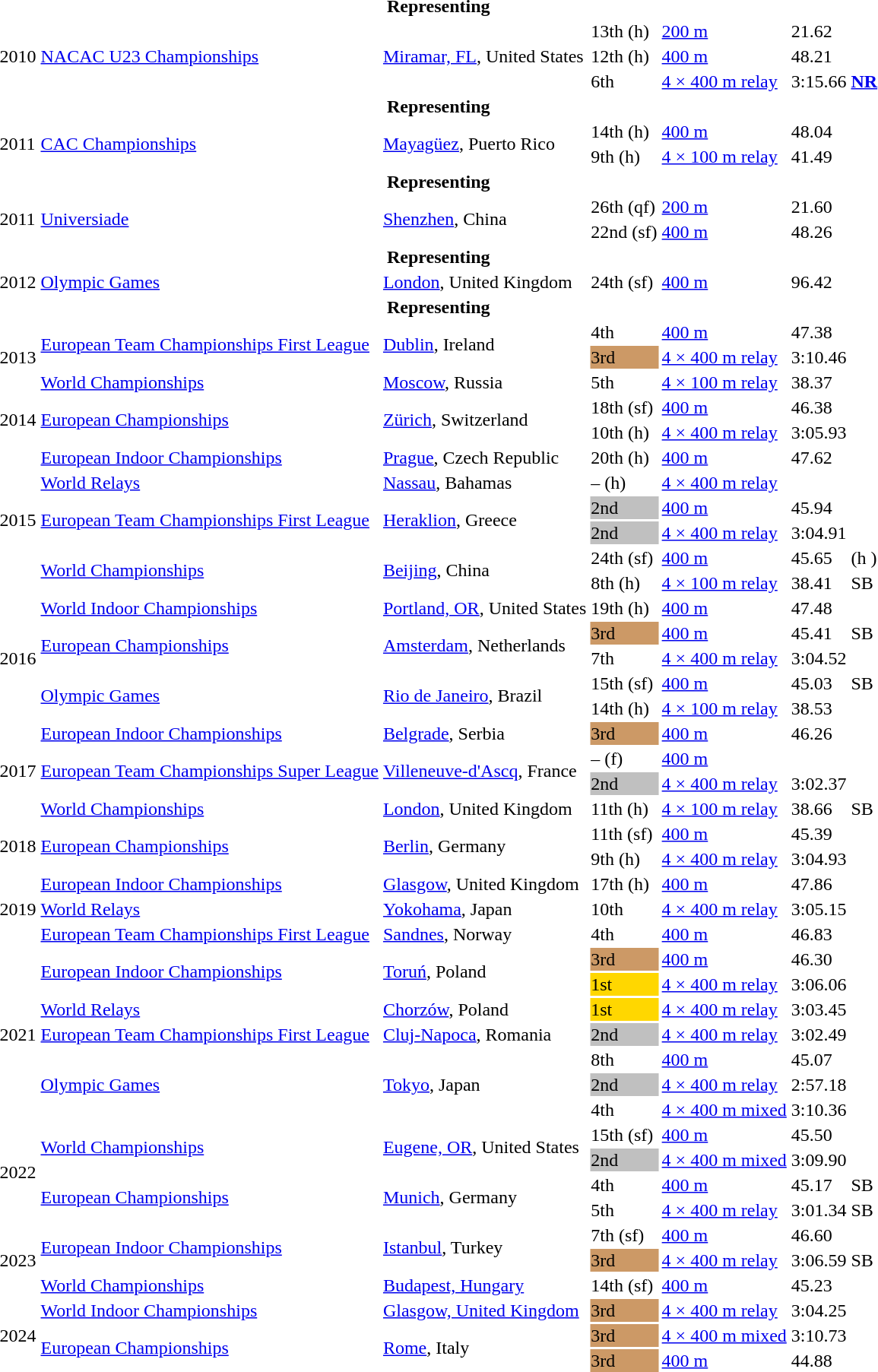<table>
<tr>
<th colspan=7>Representing </th>
</tr>
<tr>
<td rowspan=3>2010</td>
<td rowspan=3><a href='#'>NACAC U23 Championships</a></td>
<td rowspan=3><a href='#'>Miramar, FL</a>, United States</td>
<td>13th (h)</td>
<td><a href='#'>200 m</a></td>
<td>21.62</td>
<td></td>
</tr>
<tr>
<td>12th (h)</td>
<td><a href='#'>400 m</a></td>
<td>48.21</td>
<td></td>
</tr>
<tr>
<td>6th</td>
<td><a href='#'>4 × 400 m relay</a></td>
<td>3:15.66</td>
<td><strong><a href='#'>NR</a></strong></td>
</tr>
<tr>
<th colspan=7>Representing </th>
</tr>
<tr>
<td rowspan=2>2011</td>
<td rowspan=2><a href='#'>CAC Championships</a></td>
<td rowspan=2><a href='#'>Mayagüez</a>, Puerto Rico</td>
<td>14th (h)</td>
<td><a href='#'>400 m</a></td>
<td>48.04</td>
<td></td>
</tr>
<tr>
<td>9th (h)</td>
<td><a href='#'>4 × 100 m relay</a></td>
<td>41.49</td>
<td></td>
</tr>
<tr>
<th colspan=7>Representing </th>
</tr>
<tr>
<td rowspan=2>2011</td>
<td rowspan=2><a href='#'>Universiade</a></td>
<td rowspan=2><a href='#'>Shenzhen</a>, China</td>
<td>26th (qf)</td>
<td><a href='#'>200 m</a></td>
<td>21.60</td>
<td></td>
</tr>
<tr>
<td>22nd (sf)</td>
<td><a href='#'>400 m</a></td>
<td>48.26</td>
<td></td>
</tr>
<tr>
<th colspan=7>Representing </th>
</tr>
<tr>
<td>2012</td>
<td><a href='#'>Olympic Games</a></td>
<td><a href='#'>London</a>, United Kingdom</td>
<td>24th (sf)</td>
<td><a href='#'>400 m</a></td>
<td>96.42</td>
<td></td>
</tr>
<tr>
<th colspan=7>Representing </th>
</tr>
<tr>
<td rowspan=3>2013</td>
<td rowspan=2><a href='#'>European Team Championships First League</a></td>
<td rowspan=2><a href='#'>Dublin</a>, Ireland</td>
<td>4th</td>
<td><a href='#'>400 m</a></td>
<td>47.38</td>
<td></td>
</tr>
<tr>
<td bgcolor=cc9966>3rd</td>
<td><a href='#'>4 × 400 m relay</a></td>
<td>3:10.46</td>
<td></td>
</tr>
<tr>
<td><a href='#'>World Championships</a></td>
<td><a href='#'>Moscow</a>, Russia</td>
<td>5th</td>
<td><a href='#'>4 × 100 m relay</a></td>
<td>38.37</td>
<td></td>
</tr>
<tr>
<td rowspan=2>2014</td>
<td rowspan=2><a href='#'>European Championships</a></td>
<td rowspan=2><a href='#'>Zürich</a>, Switzerland</td>
<td>18th (sf)</td>
<td><a href='#'>400 m</a></td>
<td>46.38</td>
<td></td>
</tr>
<tr>
<td>10th (h)</td>
<td><a href='#'>4 × 400 m relay</a></td>
<td>3:05.93</td>
<td></td>
</tr>
<tr>
<td rowspan=6>2015</td>
<td><a href='#'>European Indoor Championships</a></td>
<td><a href='#'>Prague</a>, Czech Republic</td>
<td>20th (h)</td>
<td><a href='#'>400 m</a></td>
<td>47.62</td>
<td></td>
</tr>
<tr>
<td><a href='#'>World Relays</a></td>
<td><a href='#'>Nassau</a>, Bahamas</td>
<td>– (h)</td>
<td><a href='#'>4 × 400 m relay</a></td>
<td></td>
<td></td>
</tr>
<tr>
<td rowspan=2><a href='#'>European Team Championships First League</a></td>
<td rowspan=2><a href='#'>Heraklion</a>, Greece</td>
<td bgcolor=silver>2nd</td>
<td><a href='#'>400 m</a></td>
<td>45.94</td>
<td></td>
</tr>
<tr>
<td bgcolor=silver>2nd</td>
<td><a href='#'>4 × 400 m relay</a></td>
<td>3:04.91</td>
<td></td>
</tr>
<tr>
<td rowspan=2><a href='#'>World Championships</a></td>
<td rowspan=2><a href='#'>Beijing</a>, China</td>
<td>24th (sf)</td>
<td><a href='#'>400 m</a></td>
<td>45.65</td>
<td>(h <strong></strong>)</td>
</tr>
<tr>
<td>8th (h)</td>
<td><a href='#'>4 × 100 m relay</a></td>
<td>38.41</td>
<td>SB</td>
</tr>
<tr>
<td rowspan=5>2016</td>
<td><a href='#'>World Indoor Championships</a></td>
<td><a href='#'>Portland, OR</a>, United States</td>
<td>19th (h)</td>
<td><a href='#'>400 m</a></td>
<td>47.48</td>
<td></td>
</tr>
<tr>
<td rowspan=2><a href='#'>European Championships</a></td>
<td rowspan=2><a href='#'>Amsterdam</a>, Netherlands</td>
<td bgcolor=cc9966>3rd</td>
<td><a href='#'>400 m</a></td>
<td>45.41</td>
<td>SB</td>
</tr>
<tr>
<td>7th</td>
<td><a href='#'>4 × 400 m relay</a></td>
<td>3:04.52</td>
<td></td>
</tr>
<tr>
<td rowspan=2><a href='#'>Olympic Games</a></td>
<td rowspan=2><a href='#'>Rio de Janeiro</a>, Brazil</td>
<td>15th (sf)</td>
<td><a href='#'>400 m</a></td>
<td>45.03</td>
<td>SB</td>
</tr>
<tr>
<td>14th (h)</td>
<td><a href='#'>4 × 100 m relay</a></td>
<td>38.53</td>
<td></td>
</tr>
<tr>
<td rowspan=4>2017</td>
<td><a href='#'>European Indoor Championships</a></td>
<td><a href='#'>Belgrade</a>, Serbia</td>
<td bgcolor=cc9966>3rd</td>
<td><a href='#'>400 m</a></td>
<td>46.26</td>
<td><strong></strong></td>
</tr>
<tr>
<td rowspan=2><a href='#'>European Team Championships Super League</a></td>
<td rowspan=2><a href='#'>Villeneuve-d'Ascq</a>, France</td>
<td>– (f)</td>
<td><a href='#'>400 m</a></td>
<td></td>
<td></td>
</tr>
<tr>
<td bgcolor=silver>2nd</td>
<td><a href='#'>4 × 400 m relay</a></td>
<td>3:02.37</td>
<td></td>
</tr>
<tr>
<td><a href='#'>World Championships</a></td>
<td><a href='#'>London</a>, United Kingdom</td>
<td>11th (h)</td>
<td><a href='#'>4 × 100 m relay</a></td>
<td>38.66</td>
<td>SB</td>
</tr>
<tr>
<td rowspan=2>2018</td>
<td rowspan=2><a href='#'>European Championships</a></td>
<td rowspan=2><a href='#'>Berlin</a>, Germany</td>
<td>11th (sf)</td>
<td><a href='#'>400 m</a></td>
<td>45.39</td>
<td></td>
</tr>
<tr>
<td>9th (h)</td>
<td><a href='#'>4 × 400 m relay</a></td>
<td>3:04.93</td>
<td></td>
</tr>
<tr>
<td rowspan=3>2019</td>
<td><a href='#'>European Indoor Championships</a></td>
<td><a href='#'>Glasgow</a>, United Kingdom</td>
<td>17th (h)</td>
<td><a href='#'>400 m</a></td>
<td>47.86</td>
<td></td>
</tr>
<tr>
<td><a href='#'>World Relays</a></td>
<td><a href='#'>Yokohama</a>, Japan</td>
<td>10th</td>
<td><a href='#'>4 × 400 m relay</a></td>
<td>3:05.15</td>
<td></td>
</tr>
<tr>
<td><a href='#'>European Team Championships First League</a></td>
<td><a href='#'>Sandnes</a>, Norway</td>
<td>4th</td>
<td><a href='#'>400 m</a></td>
<td>46.83</td>
<td></td>
</tr>
<tr>
<td rowspan=7>2021</td>
<td rowspan=2><a href='#'>European Indoor Championships</a></td>
<td rowspan=2><a href='#'>Toruń</a>, Poland</td>
<td bgcolor=cc9966>3rd</td>
<td><a href='#'>400 m</a></td>
<td>46.30</td>
<td></td>
</tr>
<tr>
<td bgcolor=gold>1st</td>
<td><a href='#'>4 × 400 m relay</a></td>
<td>3:06.06</td>
<td></td>
</tr>
<tr>
<td><a href='#'>World Relays</a></td>
<td><a href='#'>Chorzów</a>, Poland</td>
<td bgcolor=gold>1st</td>
<td><a href='#'>4 × 400 m relay</a></td>
<td>3:03.45</td>
<td></td>
</tr>
<tr>
<td><a href='#'>European Team Championships First League</a></td>
<td><a href='#'>Cluj-Napoca</a>, Romania</td>
<td bgcolor=silver>2nd</td>
<td><a href='#'>4 × 400 m relay</a></td>
<td>3:02.49</td>
<td></td>
</tr>
<tr>
<td rowspan=3><a href='#'>Olympic Games</a></td>
<td rowspan=3><a href='#'>Tokyo</a>, Japan</td>
<td>8th</td>
<td><a href='#'>400 m</a></td>
<td>45.07</td>
<td></td>
</tr>
<tr>
<td bgcolor=silver>2nd</td>
<td><a href='#'>4 × 400 m relay</a></td>
<td>2:57.18</td>
<td><strong></strong></td>
</tr>
<tr>
<td>4th</td>
<td><a href='#'>4 × 400 m mixed</a></td>
<td>3:10.36</td>
<td><strong></strong></td>
</tr>
<tr>
<td rowspan=4>2022</td>
<td rowspan=2><a href='#'>World Championships</a></td>
<td rowspan=2><a href='#'>Eugene, OR</a>, United States</td>
<td>15th (sf)</td>
<td><a href='#'>400 m</a></td>
<td>45.50</td>
<td></td>
</tr>
<tr>
<td bgcolor=silver>2nd</td>
<td><a href='#'>4 × 400 m mixed</a></td>
<td>3:09.90</td>
<td><strong></strong></td>
</tr>
<tr>
<td rowspan=2><a href='#'>European Championships</a></td>
<td rowspan=2><a href='#'>Munich</a>, Germany</td>
<td>4th</td>
<td><a href='#'>400 m</a></td>
<td>45.17</td>
<td>SB</td>
</tr>
<tr>
<td>5th</td>
<td><a href='#'>4 × 400 m relay</a></td>
<td>3:01.34</td>
<td>SB</td>
</tr>
<tr>
<td rowspan=3>2023</td>
<td rowspan=2><a href='#'>European Indoor Championships</a></td>
<td rowspan=2><a href='#'>Istanbul</a>, Turkey</td>
<td>7th (sf)</td>
<td><a href='#'>400 m</a></td>
<td>46.60</td>
<td></td>
</tr>
<tr>
<td bgcolor=cc9966>3rd</td>
<td><a href='#'>4 × 400 m relay</a></td>
<td>3:06.59</td>
<td>SB</td>
</tr>
<tr>
<td><a href='#'>World Championships</a></td>
<td><a href='#'>Budapest, Hungary</a></td>
<td>14th (sf)</td>
<td><a href='#'>400 m</a></td>
<td>45.23</td>
<td></td>
</tr>
<tr>
<td rowspan=3>2024</td>
<td><a href='#'>World Indoor Championships</a></td>
<td><a href='#'>Glasgow, United Kingdom</a></td>
<td bgcolor=cc9966>3rd</td>
<td><a href='#'>4 × 400 m relay</a></td>
<td>3:04.25</td>
<td></td>
</tr>
<tr>
<td rowspan=2><a href='#'>European Championships</a></td>
<td rowspan=2><a href='#'>Rome</a>, Italy</td>
<td bgcolor=cc9966>3rd</td>
<td><a href='#'>4 × 400 m mixed</a></td>
<td>3:10.73</td>
<td></td>
</tr>
<tr>
<td bgcolor=cc9966>3rd</td>
<td><a href='#'>400 m</a></td>
<td>44.88</td>
<td></td>
</tr>
</table>
